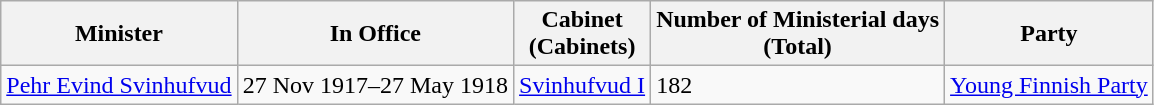<table class="wikitable">
<tr>
<th>Minister</th>
<th>In Office</th>
<th>Cabinet<br>(Cabinets)</th>
<th>Number of Ministerial days <br>(Total)</th>
<th>Party</th>
</tr>
<tr>
<td><a href='#'>Pehr Evind Svinhufvud</a></td>
<td>27 Nov 1917–27 May 1918</td>
<td><a href='#'>Svinhufvud I</a></td>
<td>182</td>
<td><a href='#'>Young Finnish Party</a></td>
</tr>
</table>
